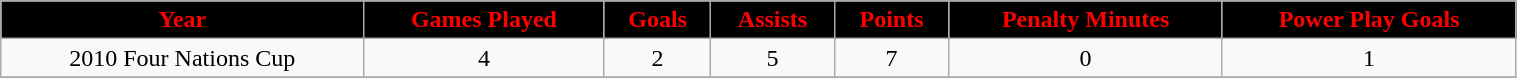<table class="wikitable" width="80%">
<tr align="center"  style="background:black;color:red;">
<td><strong>Year</strong></td>
<td><strong>Games Played</strong></td>
<td><strong>Goals</strong></td>
<td><strong>Assists</strong></td>
<td><strong>Points</strong></td>
<td><strong>Penalty Minutes</strong></td>
<td><strong>Power Play Goals</strong></td>
</tr>
<tr align="center" bgcolor="">
<td>2010 Four Nations Cup</td>
<td>4</td>
<td>2</td>
<td>5</td>
<td>7</td>
<td>0</td>
<td>1</td>
</tr>
<tr align="center" bgcolor="">
</tr>
</table>
